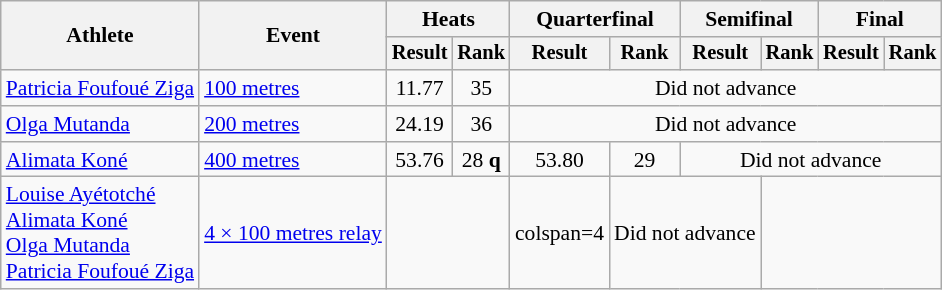<table class="wikitable" style="font-size:90%">
<tr>
<th rowspan="2">Athlete</th>
<th rowspan="2">Event</th>
<th colspan="2">Heats</th>
<th colspan="2">Quarterfinal</th>
<th colspan="2">Semifinal</th>
<th colspan="2">Final</th>
</tr>
<tr style="font-size:95%">
<th>Result</th>
<th>Rank</th>
<th>Result</th>
<th>Rank</th>
<th>Result</th>
<th>Rank</th>
<th>Result</th>
<th>Rank</th>
</tr>
<tr align=center>
<td align=left><a href='#'>Patricia Foufoué Ziga</a></td>
<td align=left><a href='#'>100 metres</a></td>
<td>11.77</td>
<td>35</td>
<td colspan=6>Did not advance</td>
</tr>
<tr align=center>
<td align=left><a href='#'>Olga Mutanda</a></td>
<td align=left><a href='#'>200 metres</a></td>
<td>24.19</td>
<td>36</td>
<td colspan=6>Did not advance</td>
</tr>
<tr align=center>
<td align=left><a href='#'>Alimata Koné</a></td>
<td align=left><a href='#'>400 metres</a></td>
<td>53.76</td>
<td>28 <strong>q</strong></td>
<td>53.80</td>
<td>29</td>
<td colspan=4>Did not advance</td>
</tr>
<tr align=center>
<td align=left><a href='#'>Louise Ayétotché</a><br><a href='#'>Alimata Koné</a><br><a href='#'>Olga Mutanda</a><br><a href='#'>Patricia Foufoué Ziga</a></td>
<td align=left><a href='#'>4 × 100 metres relay</a></td>
<td colspan=2></td>
<td>colspan=4</td>
<td colspan=2>Did not advance</td>
</tr>
</table>
